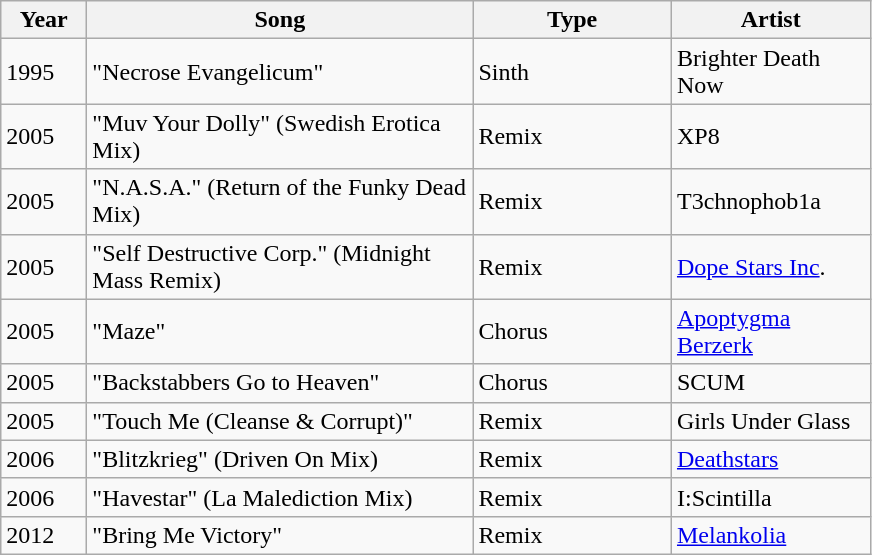<table class="wikitable">
<tr>
<th style="width:50px;">Year</th>
<th style="width:250px;">Song</th>
<th style="width:125px;">Type</th>
<th style="width:125px;">Artist</th>
</tr>
<tr>
<td>1995</td>
<td>"Necrose Evangelicum"</td>
<td>Sinth</td>
<td>Brighter Death Now</td>
</tr>
<tr>
<td>2005</td>
<td>"Muv Your Dolly" (Swedish Erotica Mix)</td>
<td>Remix</td>
<td>XP8</td>
</tr>
<tr>
<td>2005</td>
<td>"N.A.S.A." (Return of the Funky Dead Mix)</td>
<td>Remix</td>
<td>T3chnophob1a</td>
</tr>
<tr>
<td>2005</td>
<td>"Self Destructive Corp." (Midnight Mass Remix)</td>
<td>Remix</td>
<td><a href='#'>Dope Stars Inc</a>.</td>
</tr>
<tr>
<td>2005</td>
<td>"Maze"</td>
<td>Chorus</td>
<td><a href='#'>Apoptygma Berzerk</a></td>
</tr>
<tr>
<td>2005</td>
<td>"Backstabbers Go to Heaven"</td>
<td>Chorus</td>
<td>SCUM</td>
</tr>
<tr>
<td>2005</td>
<td>"Touch Me (Cleanse & Corrupt)"</td>
<td>Remix</td>
<td>Girls Under Glass</td>
</tr>
<tr>
<td>2006</td>
<td>"Blitzkrieg" (Driven On Mix)</td>
<td>Remix</td>
<td><a href='#'>Deathstars</a></td>
</tr>
<tr>
<td>2006</td>
<td>"Havestar" (La Malediction Mix)</td>
<td>Remix</td>
<td>I:Scintilla</td>
</tr>
<tr>
<td>2012</td>
<td>"Bring Me Victory"</td>
<td>Remix</td>
<td><a href='#'>Melankolia</a></td>
</tr>
</table>
